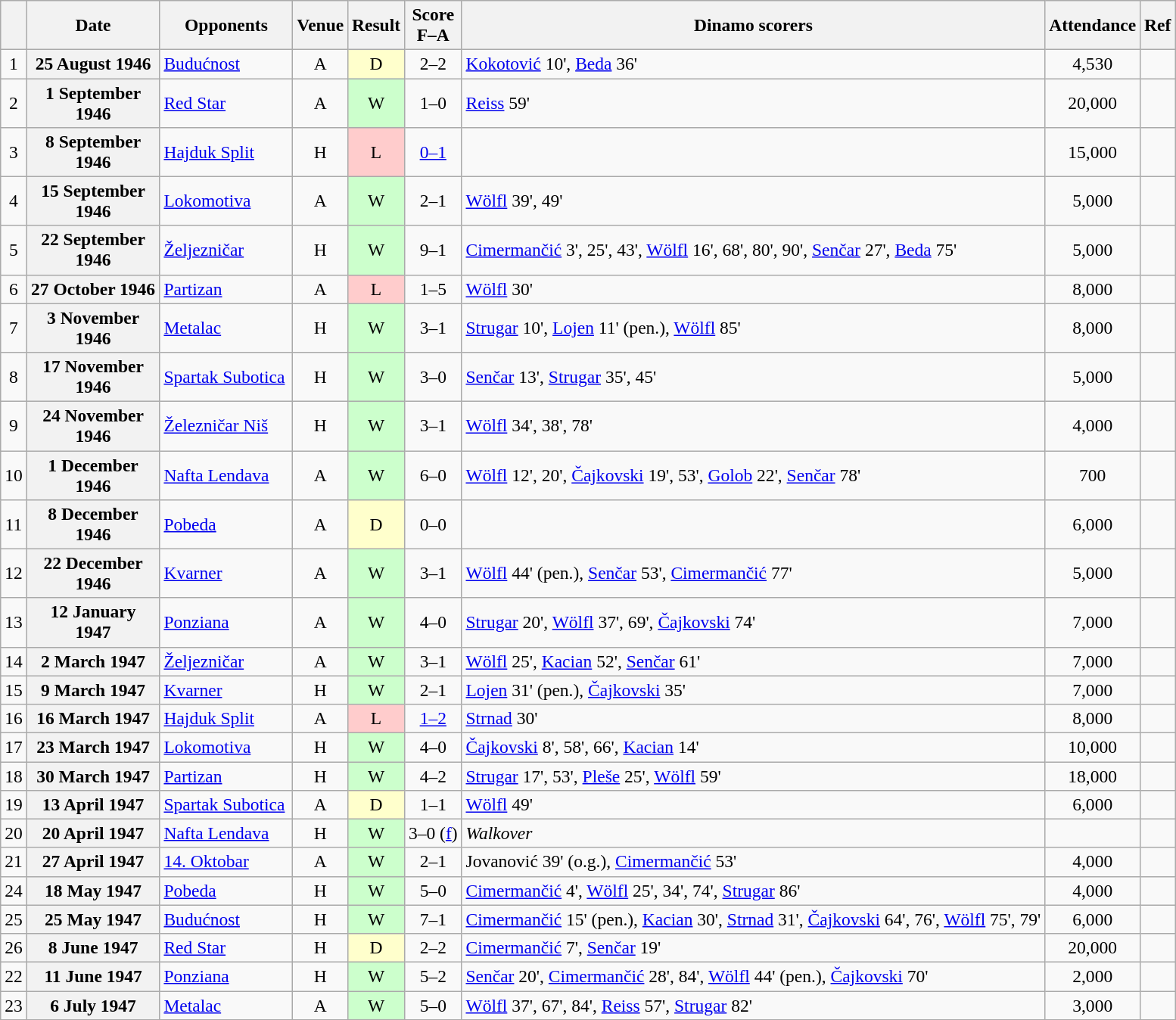<table class="wikitable plainrowheaders sortable" style="text-align:center; font-size:98%;">
<tr>
<th></th>
<th scope="col" width="110">Date</th>
<th scope="col" width="110">Opponents</th>
<th scope="col">Venue</th>
<th scope="col">Result</th>
<th scope="col">Score<br>F–A</th>
<th scope="col">Dinamo scorers</th>
<th scope="col">Attendance</th>
<th scope="col">Ref</th>
</tr>
<tr>
<td>1</td>
<th scope="row">25 August 1946</th>
<td align="left"><a href='#'>Budućnost</a></td>
<td>A</td>
<td style="background:#ffc">D</td>
<td>2–2</td>
<td align="left"><a href='#'>Kokotović</a> 10', <a href='#'>Beda</a> 36'</td>
<td>4,530</td>
<td></td>
</tr>
<tr>
<td>2</td>
<th scope="row">1 September 1946</th>
<td align="left"><a href='#'>Red Star</a></td>
<td>A</td>
<td style="background:#cfc">W</td>
<td>1–0</td>
<td align="left"><a href='#'>Reiss</a> 59'</td>
<td>20,000</td>
<td></td>
</tr>
<tr>
<td>3</td>
<th scope="row">8 September 1946</th>
<td align="left"><a href='#'>Hajduk Split</a></td>
<td>H</td>
<td style="background:#fcc">L</td>
<td><a href='#'>0–1</a></td>
<td align="left"></td>
<td>15,000</td>
<td></td>
</tr>
<tr>
<td>4</td>
<th scope="row">15 September 1946</th>
<td align="left"><a href='#'>Lokomotiva</a></td>
<td>A</td>
<td style="background:#cfc">W</td>
<td>2–1</td>
<td align="left"><a href='#'>Wölfl</a> 39', 49'</td>
<td>5,000</td>
<td></td>
</tr>
<tr>
<td>5</td>
<th scope="row">22 September 1946</th>
<td align="left"><a href='#'>Željezničar</a></td>
<td>H</td>
<td style="background:#cfc">W</td>
<td>9–1</td>
<td align="left"><a href='#'>Cimermančić</a> 3', 25', 43', <a href='#'>Wölfl</a> 16', 68', 80', 90', <a href='#'>Senčar</a> 27', <a href='#'>Beda</a> 75'</td>
<td>5,000</td>
<td></td>
</tr>
<tr>
<td>6</td>
<th scope="row">27 October 1946</th>
<td align="left"><a href='#'>Partizan</a></td>
<td>A</td>
<td style="background:#fcc">L</td>
<td>1–5</td>
<td align="left"><a href='#'>Wölfl</a> 30'</td>
<td>8,000</td>
<td></td>
</tr>
<tr>
<td>7</td>
<th scope="row">3 November 1946</th>
<td align="left"><a href='#'>Metalac</a></td>
<td>H</td>
<td style="background:#cfc">W</td>
<td>3–1</td>
<td align="left"><a href='#'>Strugar</a> 10', <a href='#'>Lojen</a> 11' (pen.), <a href='#'>Wölfl</a> 85'</td>
<td>8,000</td>
<td></td>
</tr>
<tr>
<td>8</td>
<th scope="row">17 November 1946</th>
<td align="left"><a href='#'>Spartak Subotica</a></td>
<td>H</td>
<td style="background:#cfc">W</td>
<td>3–0</td>
<td align="left"><a href='#'>Senčar</a> 13', <a href='#'>Strugar</a> 35', 45'</td>
<td>5,000</td>
<td></td>
</tr>
<tr>
<td>9</td>
<th scope="row">24 November 1946</th>
<td align="left"><a href='#'>Železničar Niš</a></td>
<td>H</td>
<td style="background:#cfc">W</td>
<td>3–1</td>
<td align="left"><a href='#'>Wölfl</a> 34', 38', 78'</td>
<td>4,000</td>
<td></td>
</tr>
<tr>
<td>10</td>
<th scope="row">1 December 1946</th>
<td align="left"><a href='#'>Nafta Lendava</a></td>
<td>A</td>
<td style="background:#cfc">W</td>
<td>6–0</td>
<td align="left"><a href='#'>Wölfl</a> 12', 20', <a href='#'>Čajkovski</a> 19', 53', <a href='#'>Golob</a> 22', <a href='#'>Senčar</a> 78'</td>
<td>700</td>
<td></td>
</tr>
<tr>
<td>11</td>
<th scope="row">8 December 1946</th>
<td align="left"><a href='#'>Pobeda</a></td>
<td>A</td>
<td style="background:#ffc">D</td>
<td>0–0</td>
<td align="left"></td>
<td>6,000</td>
<td></td>
</tr>
<tr>
<td>12</td>
<th scope="row">22 December 1946</th>
<td align="left"><a href='#'>Kvarner</a></td>
<td>A</td>
<td style="background:#cfc">W</td>
<td>3–1</td>
<td align="left"><a href='#'>Wölfl</a> 44' (pen.), <a href='#'>Senčar</a> 53', <a href='#'>Cimermančić</a> 77'</td>
<td>5,000</td>
<td></td>
</tr>
<tr>
<td>13</td>
<th scope="row">12 January 1947</th>
<td align="left"><a href='#'>Ponziana</a></td>
<td>A</td>
<td style="background:#cfc">W</td>
<td>4–0</td>
<td align="left"><a href='#'>Strugar</a> 20', <a href='#'>Wölfl</a> 37', 69', <a href='#'>Čajkovski</a> 74'</td>
<td>7,000</td>
<td></td>
</tr>
<tr>
<td>14</td>
<th scope="row">2 March 1947</th>
<td align="left"><a href='#'>Željezničar</a></td>
<td>A</td>
<td style="background:#cfc">W</td>
<td>3–1</td>
<td align="left"><a href='#'>Wölfl</a> 25', <a href='#'>Kacian</a> 52', <a href='#'>Senčar</a> 61'</td>
<td>7,000</td>
<td></td>
</tr>
<tr>
<td>15</td>
<th scope="row">9 March 1947</th>
<td align="left"><a href='#'>Kvarner</a></td>
<td>H</td>
<td style="background:#cfc">W</td>
<td>2–1</td>
<td align="left"><a href='#'>Lojen</a> 31' (pen.), <a href='#'>Čajkovski</a> 35'</td>
<td>7,000</td>
<td></td>
</tr>
<tr>
<td>16</td>
<th scope="row">16 March 1947</th>
<td align="left"><a href='#'>Hajduk Split</a></td>
<td>A</td>
<td style="background:#fcc">L</td>
<td><a href='#'>1–2</a></td>
<td align="left"><a href='#'>Strnad</a> 30'</td>
<td>8,000</td>
<td></td>
</tr>
<tr>
<td>17</td>
<th scope="row">23 March 1947</th>
<td align="left"><a href='#'>Lokomotiva</a></td>
<td>H</td>
<td style="background:#cfc">W</td>
<td>4–0</td>
<td align="left"><a href='#'>Čajkovski</a> 8', 58', 66', <a href='#'>Kacian</a> 14'</td>
<td>10,000</td>
<td></td>
</tr>
<tr>
<td>18</td>
<th scope="row">30 March 1947</th>
<td align="left"><a href='#'>Partizan</a></td>
<td>H</td>
<td style="background:#cfc">W</td>
<td>4–2</td>
<td align="left"><a href='#'>Strugar</a> 17', 53', <a href='#'>Pleše</a> 25', <a href='#'>Wölfl</a> 59'</td>
<td>18,000</td>
<td></td>
</tr>
<tr>
<td>19</td>
<th scope="row">13 April 1947</th>
<td align="left"><a href='#'>Spartak Subotica</a></td>
<td>A</td>
<td style="background:#ffc">D</td>
<td>1–1</td>
<td align="left"><a href='#'>Wölfl</a> 49'</td>
<td>6,000</td>
<td></td>
</tr>
<tr>
<td>20</td>
<th scope="row">20 April 1947</th>
<td align="left"><a href='#'>Nafta Lendava</a></td>
<td>H</td>
<td style="background:#cfc">W</td>
<td>3–0 (<a href='#'>f</a>)</td>
<td align="left"><em>Walkover</em></td>
<td></td>
<td></td>
</tr>
<tr>
<td>21</td>
<th scope="row">27 April 1947</th>
<td align="left"><a href='#'>14. Oktobar</a></td>
<td>A</td>
<td style="background:#cfc">W</td>
<td>2–1</td>
<td align="left">Jovanović 39' (o.g.), <a href='#'>Cimermančić</a> 53'</td>
<td>4,000</td>
<td></td>
</tr>
<tr>
<td>24</td>
<th scope="row">18 May 1947</th>
<td align="left"><a href='#'>Pobeda</a></td>
<td>H</td>
<td style="background:#cfc">W</td>
<td>5–0</td>
<td align="left"><a href='#'>Cimermančić</a> 4', <a href='#'>Wölfl</a> 25', 34', 74', <a href='#'>Strugar</a> 86'</td>
<td>4,000</td>
<td></td>
</tr>
<tr>
<td>25</td>
<th scope="row">25 May 1947</th>
<td align="left"><a href='#'>Budućnost</a></td>
<td>H</td>
<td style="background:#cfc">W</td>
<td>7–1</td>
<td align="left"><a href='#'>Cimermančić</a> 15' (pen.), <a href='#'>Kacian</a> 30', <a href='#'>Strnad</a> 31', <a href='#'>Čajkovski</a> 64', 76', <a href='#'>Wölfl</a> 75', 79'</td>
<td>6,000</td>
<td></td>
</tr>
<tr>
<td>26</td>
<th scope="row">8 June 1947</th>
<td align="left"><a href='#'>Red Star</a></td>
<td>H</td>
<td style="background:#ffc">D</td>
<td>2–2</td>
<td align="left"><a href='#'>Cimermančić</a> 7', <a href='#'>Senčar</a> 19'</td>
<td>20,000</td>
<td></td>
</tr>
<tr>
<td>22</td>
<th scope="row">11 June 1947</th>
<td align="left"><a href='#'>Ponziana</a></td>
<td>H</td>
<td style="background:#cfc">W</td>
<td>5–2</td>
<td align="left"><a href='#'>Senčar</a> 20', <a href='#'>Cimermančić</a> 28', 84', <a href='#'>Wölfl</a> 44' (pen.), <a href='#'>Čajkovski</a> 70'</td>
<td>2,000</td>
<td></td>
</tr>
<tr>
<td>23</td>
<th scope="row">6 July 1947</th>
<td align="left"><a href='#'>Metalac</a></td>
<td>A</td>
<td style="background:#cfc">W</td>
<td>5–0</td>
<td align="left"><a href='#'>Wölfl</a> 37', 67', 84', <a href='#'>Reiss</a> 57', <a href='#'>Strugar</a> 82'</td>
<td>3,000</td>
<td></td>
</tr>
<tr>
</tr>
</table>
